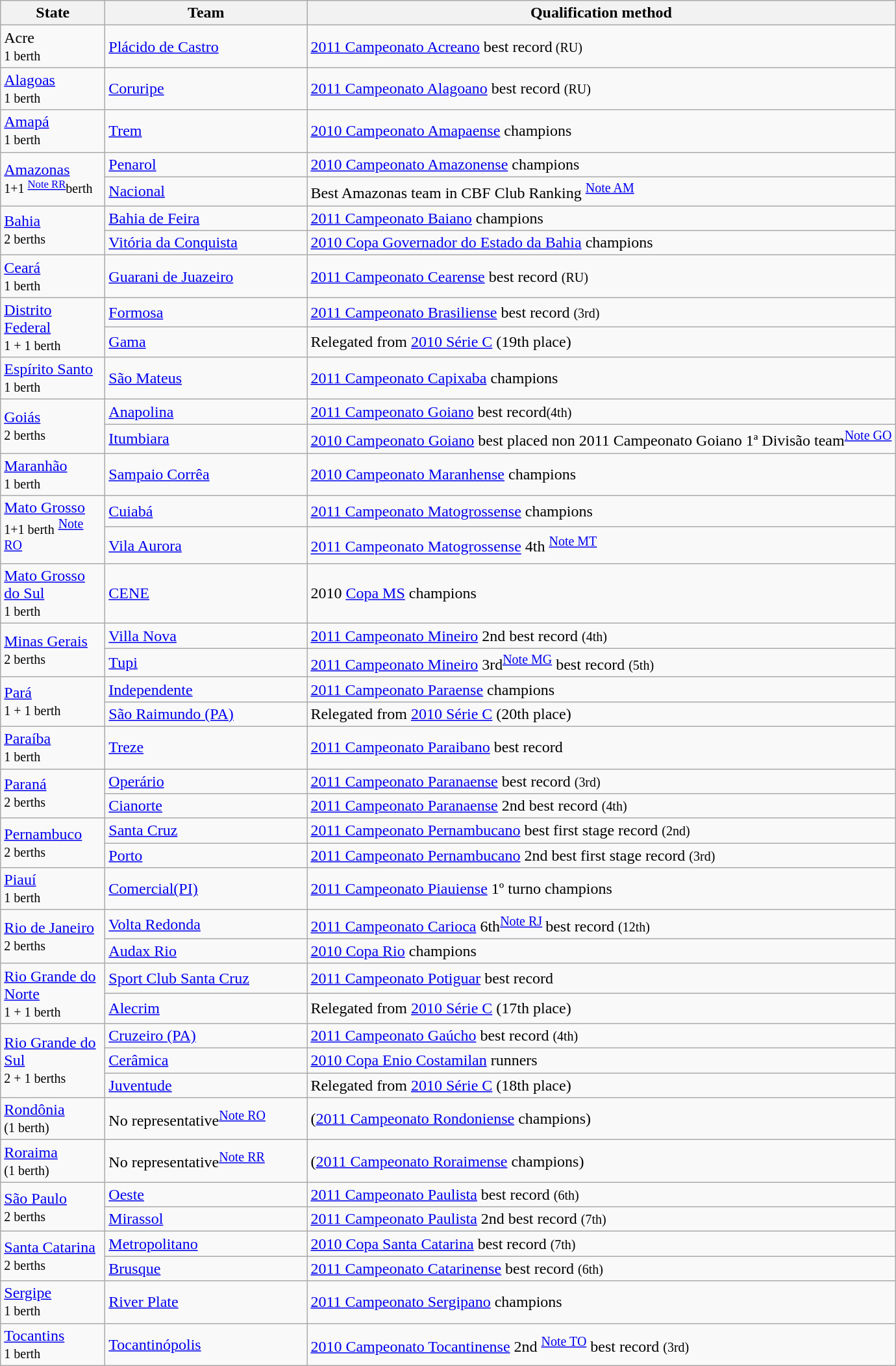<table class="wikitable">
<tr>
<th width=100>State</th>
<th width=200>Team</th>
<th>Qualification method</th>
</tr>
<tr>
<td rowspan="1"> Acre<br><small>1 berth</small></td>
<td><a href='#'>Plácido de Castro</a></td>
<td><a href='#'>2011 Campeonato Acreano</a> best record<small> (RU)</small></td>
</tr>
<tr>
<td rowspan="1"> <a href='#'>Alagoas</a><br><small>1 berth</small></td>
<td><a href='#'>Coruripe</a></td>
<td><a href='#'>2011 Campeonato Alagoano</a> best record <small>(RU)</small></td>
</tr>
<tr>
<td rowspan="1"> <a href='#'>Amapá</a><br><small>1 berth</small></td>
<td><a href='#'>Trem</a></td>
<td><a href='#'>2010 Campeonato Amapaense</a> champions</td>
</tr>
<tr>
<td rowspan="2"> <a href='#'>Amazonas</a><br><small>1+1 <sup><a href='#'>Note RR</a></sup>berth</small></td>
<td><a href='#'>Penarol</a></td>
<td><a href='#'>2010 Campeonato Amazonense</a> champions</td>
</tr>
<tr>
<td><a href='#'>Nacional</a></td>
<td>Best Amazonas team in CBF Club Ranking <sup><a href='#'>Note AM</a></sup></td>
</tr>
<tr>
<td rowspan="2"> <a href='#'>Bahia</a><br><small>2 berths</small></td>
<td><a href='#'>Bahia de Feira</a></td>
<td><a href='#'>2011 Campeonato Baiano</a> champions</td>
</tr>
<tr>
<td><a href='#'>Vitória da Conquista</a></td>
<td><a href='#'>2010 Copa Governador do Estado da Bahia</a> champions</td>
</tr>
<tr>
<td rowspan="1"> <a href='#'>Ceará</a><br><small>1 berth</small></td>
<td><a href='#'>Guarani de Juazeiro</a></td>
<td><a href='#'>2011 Campeonato Cearense</a> best record <small>(RU)</small></td>
</tr>
<tr>
<td rowspan="2"> <a href='#'>Distrito Federal</a><br><small>1 + 1 berth</small></td>
<td><a href='#'>Formosa</a></td>
<td><a href='#'>2011 Campeonato Brasiliense</a> best record <small>(3rd)</small></td>
</tr>
<tr>
<td><a href='#'>Gama</a></td>
<td>Relegated from <a href='#'>2010 Série C</a> (19th place)</td>
</tr>
<tr>
<td rowspan="1"> <a href='#'>Espírito Santo</a><br><small>1 berth</small></td>
<td><a href='#'>São Mateus</a></td>
<td><a href='#'>2011 Campeonato Capixaba</a> champions</td>
</tr>
<tr>
<td rowspan="2"> <a href='#'>Goiás</a><br><small>2 berths</small></td>
<td><a href='#'>Anapolina</a></td>
<td><a href='#'>2011 Campeonato Goiano</a> best record<small>(4th)</small></td>
</tr>
<tr>
<td><a href='#'>Itumbiara</a></td>
<td><a href='#'>2010 Campeonato Goiano</a> best placed non 2011 Campeonato Goiano 1ª Divisão team<sup><a href='#'>Note GO</a></sup></td>
</tr>
<tr>
<td rowspan="1"> <a href='#'>Maranhão</a><br><small>1 berth</small></td>
<td><a href='#'>Sampaio Corrêa</a></td>
<td><a href='#'>2010 Campeonato Maranhense</a> champions</td>
</tr>
<tr>
<td rowspan="2"> <a href='#'>Mato Grosso</a><br><small>1+1 berth</small> <sup><a href='#'>Note RO</a></sup></td>
<td><a href='#'>Cuiabá</a></td>
<td><a href='#'>2011 Campeonato Matogrossense</a> champions</td>
</tr>
<tr>
<td><a href='#'>Vila Aurora</a></td>
<td><a href='#'>2011 Campeonato Matogrossense</a> 4th <sup><a href='#'>Note MT</a></sup></td>
</tr>
<tr>
<td rowspan="1"> <a href='#'>Mato Grosso do Sul</a><br><small>1 berth</small></td>
<td><a href='#'>CENE</a></td>
<td>2010 <a href='#'>Copa MS</a> champions</td>
</tr>
<tr>
<td rowspan="2"> <a href='#'>Minas Gerais</a><br><small>2 berths</small></td>
<td><a href='#'>Villa Nova</a></td>
<td><a href='#'>2011 Campeonato Mineiro</a> 2nd best record <small>(4th)</small></td>
</tr>
<tr>
<td><a href='#'>Tupi</a></td>
<td><a href='#'>2011 Campeonato Mineiro</a> 3rd<sup><a href='#'>Note MG</a></sup> best record <small>(5th)</small></td>
</tr>
<tr>
<td rowspan="2"> <a href='#'>Pará</a><br><small>1 + 1 berth</small></td>
<td><a href='#'>Independente</a></td>
<td><a href='#'>2011 Campeonato Paraense</a> champions</td>
</tr>
<tr>
<td><a href='#'>São Raimundo (PA)</a></td>
<td>Relegated from <a href='#'>2010 Série C</a> (20th place)</td>
</tr>
<tr>
<td rowspan="1"> <a href='#'>Paraíba</a><br><small>1 berth</small></td>
<td><a href='#'>Treze</a></td>
<td><a href='#'>2011 Campeonato Paraibano</a> best record</td>
</tr>
<tr>
<td rowspan="2"> <a href='#'>Paraná</a><br><small>2 berths</small></td>
<td><a href='#'>Operário</a></td>
<td><a href='#'>2011 Campeonato Paranaense</a> best record <small>(3rd)</small></td>
</tr>
<tr>
<td><a href='#'>Cianorte</a></td>
<td><a href='#'>2011 Campeonato Paranaense</a> 2nd best record <small>(4th)</small></td>
</tr>
<tr>
<td rowspan="2"> <a href='#'>Pernambuco</a><br><small>2 berths</small></td>
<td><a href='#'>Santa Cruz</a></td>
<td><a href='#'>2011 Campeonato Pernambucano</a> best first stage record <small>(2nd)</small></td>
</tr>
<tr>
<td><a href='#'>Porto</a></td>
<td><a href='#'>2011 Campeonato Pernambucano</a> 2nd best first stage record <small>(3rd)</small></td>
</tr>
<tr>
<td rowspan="1"> <a href='#'>Piauí</a><br><small>1 berth</small></td>
<td><a href='#'>Comercial(PI)</a></td>
<td><a href='#'>2011 Campeonato Piauiense</a> 1º turno champions</td>
</tr>
<tr>
<td rowspan="2"> <a href='#'>Rio de Janeiro</a><br><small>2 berths</small></td>
<td><a href='#'>Volta Redonda</a></td>
<td><a href='#'>2011 Campeonato Carioca</a> 6th<sup><a href='#'>Note RJ</a> </sup> best record <small>(12th)</small></td>
</tr>
<tr>
<td><a href='#'>Audax Rio</a></td>
<td><a href='#'>2010 Copa Rio</a> champions</td>
</tr>
<tr>
<td rowspan="2"> <a href='#'>Rio Grande do Norte</a><br><small>1 + 1 berth</small></td>
<td><a href='#'>Sport Club Santa Cruz</a></td>
<td><a href='#'>2011 Campeonato Potiguar</a> best record</td>
</tr>
<tr>
<td><a href='#'>Alecrim</a></td>
<td>Relegated from <a href='#'>2010 Série C</a> (17th place)</td>
</tr>
<tr>
<td rowspan="3"> <a href='#'>Rio Grande do Sul</a><br><small>2 + 1 berths</small></td>
<td><a href='#'>Cruzeiro (PA)</a></td>
<td><a href='#'>2011 Campeonato Gaúcho</a> best record <small>(4th)</small></td>
</tr>
<tr>
<td><a href='#'>Cerâmica</a></td>
<td><a href='#'>2010 Copa Enio Costamilan</a> runners</td>
</tr>
<tr>
<td><a href='#'>Juventude</a></td>
<td>Relegated from <a href='#'>2010 Série C</a> (18th place)</td>
</tr>
<tr>
<td rowspan="1"> <a href='#'>Rondônia</a><br><small>(1 berth)</small></td>
<td>No representative<sup><a href='#'>Note RO</a></sup></td>
<td>(<a href='#'>2011 Campeonato Rondoniense</a> champions)</td>
</tr>
<tr>
<td rowspan="1"> <a href='#'>Roraima</a><br><small>(1 berth)</small></td>
<td>No representative<sup><a href='#'>Note RR</a></sup></td>
<td>(<a href='#'>2011 Campeonato Roraimense</a> champions)</td>
</tr>
<tr>
<td rowspan="2"> <a href='#'>São Paulo</a><br><small>2 berths</small></td>
<td><a href='#'>Oeste</a></td>
<td><a href='#'>2011 Campeonato Paulista</a> best record <small>(6th)</small></td>
</tr>
<tr>
<td><a href='#'>Mirassol</a></td>
<td><a href='#'>2011 Campeonato Paulista</a> 2nd best record <small>(7th)</small></td>
</tr>
<tr>
<td rowspan="2"> <a href='#'>Santa Catarina</a><br><small>2 berths</small></td>
<td><a href='#'>Metropolitano</a></td>
<td><a href='#'>2010 Copa Santa Catarina</a> best record <small>(7th)</small></td>
</tr>
<tr>
<td><a href='#'>Brusque</a></td>
<td><a href='#'>2011 Campeonato Catarinense</a> best record <small>(6th)</small></td>
</tr>
<tr>
<td rowspan="1"> <a href='#'>Sergipe</a><br><small>1 berth</small></td>
<td><a href='#'>River Plate</a></td>
<td><a href='#'>2011 Campeonato Sergipano</a> champions</td>
</tr>
<tr>
<td rowspan="1"> <a href='#'>Tocantins</a> <br><small>1 berth</small></td>
<td><a href='#'>Tocantinópolis</a></td>
<td><a href='#'>2010 Campeonato Tocantinense</a> 2nd <sup><a href='#'>Note TO</a></sup> best record <small>(3rd)</small></td>
</tr>
</table>
